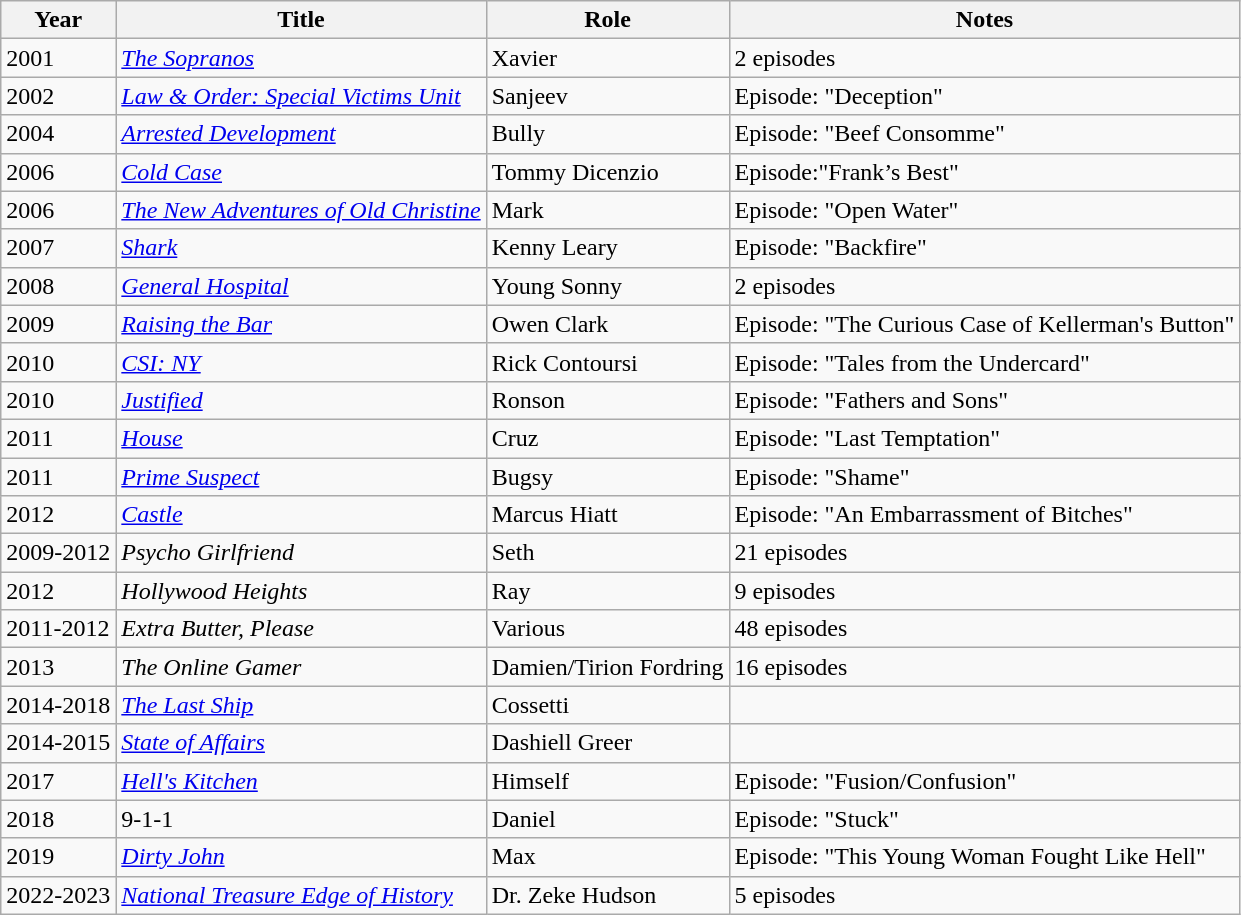<table class="wikitable sortable">
<tr>
<th>Year</th>
<th>Title</th>
<th>Role</th>
<th class="unsortable">Notes</th>
</tr>
<tr>
<td>2001</td>
<td><em><a href='#'>The Sopranos</a></em></td>
<td>Xavier</td>
<td>2 episodes</td>
</tr>
<tr>
<td>2002</td>
<td><em><a href='#'>Law & Order: Special Victims Unit</a></em></td>
<td>Sanjeev</td>
<td>Episode: "Deception"</td>
</tr>
<tr>
<td>2004</td>
<td><em><a href='#'>Arrested Development</a></em></td>
<td>Bully</td>
<td>Episode: "Beef Consomme"</td>
</tr>
<tr>
<td>2006</td>
<td><em><a href='#'>Cold Case</a></em></td>
<td>Tommy Dicenzio</td>
<td>Episode:"Frank’s Best"</td>
</tr>
<tr>
<td>2006</td>
<td><em><a href='#'>The New Adventures of Old Christine</a></em></td>
<td>Mark</td>
<td>Episode: "Open Water"</td>
</tr>
<tr>
<td>2007</td>
<td><em><a href='#'>Shark</a></em></td>
<td>Kenny Leary</td>
<td>Episode: "Backfire"</td>
</tr>
<tr>
<td>2008</td>
<td><em><a href='#'>General Hospital</a></em></td>
<td>Young Sonny</td>
<td>2 episodes</td>
</tr>
<tr>
<td>2009</td>
<td><em><a href='#'>Raising the Bar</a></em></td>
<td>Owen Clark</td>
<td>Episode: "The Curious Case of Kellerman's Button"</td>
</tr>
<tr>
<td>2010</td>
<td><em><a href='#'>CSI: NY</a></em></td>
<td>Rick Contoursi</td>
<td>Episode: "Tales from the Undercard"</td>
</tr>
<tr>
<td>2010</td>
<td><em><a href='#'>Justified</a></em></td>
<td>Ronson</td>
<td>Episode: "Fathers and Sons"</td>
</tr>
<tr>
<td>2011</td>
<td><em><a href='#'>House</a></em></td>
<td>Cruz</td>
<td>Episode: "Last Temptation"</td>
</tr>
<tr>
<td>2011</td>
<td><em><a href='#'>Prime Suspect</a></em></td>
<td>Bugsy</td>
<td>Episode: "Shame"</td>
</tr>
<tr>
<td>2012</td>
<td><em><a href='#'>Castle</a></em></td>
<td>Marcus Hiatt</td>
<td>Episode: "An Embarrassment of Bitches"</td>
</tr>
<tr>
<td>2009-2012</td>
<td><em>Psycho Girlfriend</em></td>
<td>Seth</td>
<td>21 episodes</td>
</tr>
<tr>
<td>2012</td>
<td><em>Hollywood Heights</em></td>
<td>Ray</td>
<td>9 episodes</td>
</tr>
<tr>
<td>2011-2012</td>
<td><em>Extra Butter, Please</em></td>
<td>Various</td>
<td>48 episodes</td>
</tr>
<tr>
<td>2013</td>
<td><em>The Online Gamer</em></td>
<td>Damien/Tirion Fordring</td>
<td>16 episodes</td>
</tr>
<tr>
<td>2014-2018</td>
<td><em><a href='#'>The Last Ship</a></em></td>
<td>Cossetti</td>
<td></td>
</tr>
<tr>
<td>2014-2015</td>
<td><em><a href='#'>State of Affairs</a></em></td>
<td>Dashiell Greer</td>
<td></td>
</tr>
<tr>
<td>2017</td>
<td><em><a href='#'>Hell's Kitchen</a></em></td>
<td>Himself</td>
<td>Episode: "Fusion/Confusion"</td>
</tr>
<tr>
<td>2018</td>
<td>9-1-1</td>
<td>Daniel</td>
<td>Episode: "Stuck"</td>
</tr>
<tr>
<td>2019</td>
<td><em><a href='#'>Dirty John</a></em></td>
<td>Max</td>
<td>Episode: "This Young Woman Fought Like Hell"</td>
</tr>
<tr>
<td>2022-2023</td>
<td><em><a href='#'>National Treasure Edge of History</a></td>
<td>Dr. Zeke Hudson</td>
<td>5 episodes</td>
</tr>
</table>
